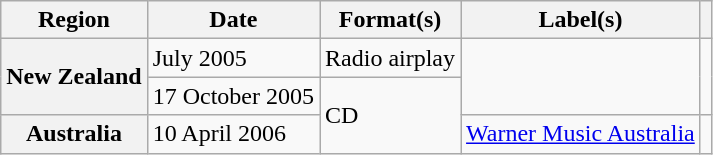<table class="wikitable plainrowheaders">
<tr>
<th scope="col">Region</th>
<th scope="col">Date</th>
<th scope="col">Format(s)</th>
<th scope="col">Label(s)</th>
<th scope="col"></th>
</tr>
<tr>
<th scope="row" rowspan="2">New Zealand</th>
<td>July 2005</td>
<td>Radio airplay</td>
<td rowspan="2"></td>
<td rowspan="2"></td>
</tr>
<tr>
<td>17 October 2005</td>
<td rowspan="2">CD</td>
</tr>
<tr>
<th scope="row">Australia</th>
<td>10 April 2006</td>
<td><a href='#'>Warner Music Australia</a></td>
<td></td>
</tr>
</table>
